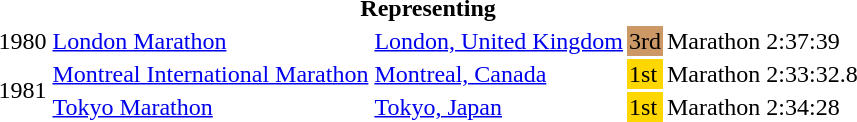<table>
<tr>
<th colspan="6">Representing </th>
</tr>
<tr>
<td rowspan=1>1980</td>
<td><a href='#'>London Marathon</a></td>
<td><a href='#'>London, United Kingdom</a></td>
<td bgcolor="cc9966">3rd</td>
<td>Marathon</td>
<td>2:37:39 </td>
</tr>
<tr>
<td rowspan=2>1981</td>
<td><a href='#'>Montreal International Marathon</a></td>
<td><a href='#'>Montreal, Canada</a></td>
<td bgcolor="gold">1st</td>
<td>Marathon</td>
<td>2:33:32.8 </td>
</tr>
<tr>
<td><a href='#'>Tokyo Marathon</a></td>
<td><a href='#'>Tokyo, Japan</a></td>
<td bgcolor="gold">1st</td>
<td>Marathon</td>
<td>2:34:28 </td>
</tr>
</table>
